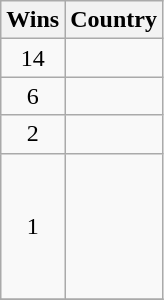<table class="wikitable">
<tr>
<th>Wins</th>
<th>Country</th>
</tr>
<tr>
<td align=center>14</td>
<td></td>
</tr>
<tr>
<td align=center>6</td>
<td></td>
</tr>
<tr>
<td align=center>2</td>
<td><br></td>
</tr>
<tr>
<td align=center>1</td>
<td><br><br><br><br><br></td>
</tr>
<tr>
</tr>
</table>
